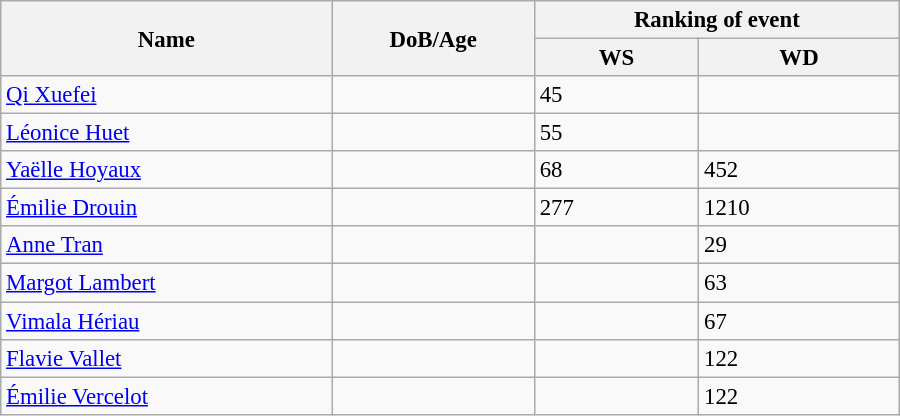<table class="wikitable"  style="width:600px; font-size:95%;">
<tr>
<th align="left" rowspan="2">Name</th>
<th align="left" rowspan="2">DoB/Age</th>
<th align="center" colspan="2">Ranking of event</th>
</tr>
<tr>
<th align="center">WS</th>
<th align="center">WD</th>
</tr>
<tr>
<td align="left"><a href='#'>Qi Xuefei</a></td>
<td align="left"></td>
<td>45</td>
<td></td>
</tr>
<tr>
<td align="left"><a href='#'>Léonice Huet</a></td>
<td align="left"></td>
<td>55</td>
<td></td>
</tr>
<tr>
<td align="left"><a href='#'>Yaëlle Hoyaux</a></td>
<td align="left"></td>
<td>68</td>
<td>452</td>
</tr>
<tr>
<td align="left"><a href='#'>Émilie Drouin</a></td>
<td align="left"></td>
<td>277</td>
<td>1210</td>
</tr>
<tr>
<td align="left"><a href='#'>Anne Tran</a></td>
<td align="left"></td>
<td></td>
<td>29</td>
</tr>
<tr>
<td align="left"><a href='#'>Margot Lambert</a></td>
<td align="left"></td>
<td></td>
<td>63</td>
</tr>
<tr>
<td align="left"><a href='#'>Vimala Hériau</a></td>
<td align="left"></td>
<td></td>
<td>67</td>
</tr>
<tr>
<td align="left"><a href='#'>Flavie Vallet</a></td>
<td align="left"></td>
<td></td>
<td>122</td>
</tr>
<tr>
<td align="left"><a href='#'>Émilie Vercelot</a></td>
<td align="left"></td>
<td></td>
<td>122</td>
</tr>
</table>
